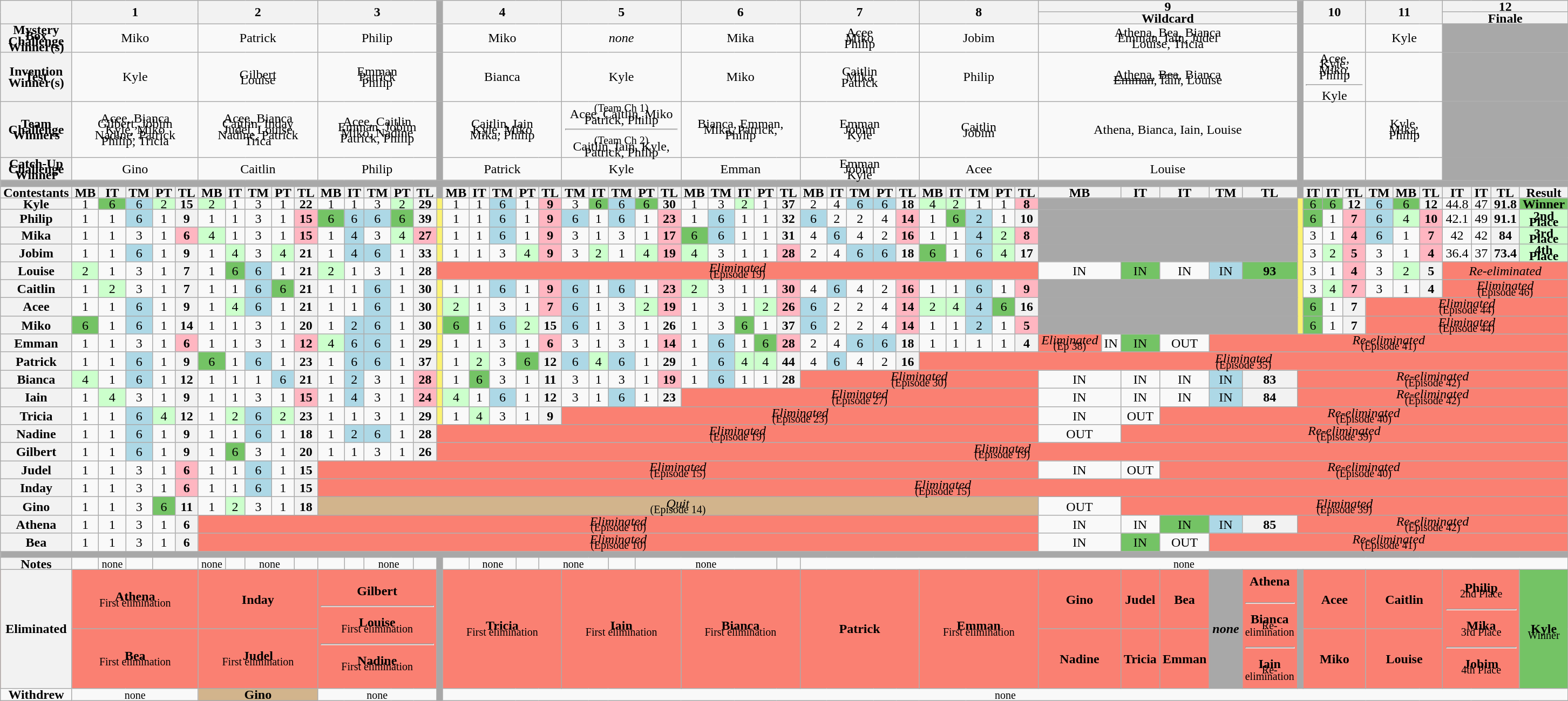<table class="wikitable" style="text-align:center; line-height:7px;">
<tr>
<th rowspan=2></th>
<th rowspan=2 colspan=5>1</th>
<th rowspan=2 colspan=5>2</th>
<th rowspan=2 colspan=5>3</th>
<th rowspan=2 style="background:#A8A8A8;"></th>
<th rowspan=2 colspan=5>4</th>
<th rowspan=2 colspan=5>5</th>
<th rowspan=2 colspan=5>6</th>
<th rowspan=2 colspan=5>7</th>
<th rowspan=2 colspan=5>8</th>
<th colspan=6>9</th>
<th rowspan=7 style="background:#A8A8A8;"></th>
<th rowspan=2 colspan=3>10</th>
<th rowspan=2 colspan=3>11</th>
<th colspan=6>12</th>
</tr>
<tr>
<th colspan=6>Wildcard</th>
<th colspan=6>Finale</th>
</tr>
<tr>
<th>Mystery Box Challenge Winner(s)</th>
<td colspan=5>Miko</td>
<td colspan=5>Patrick</td>
<td colspan=5>Philip</td>
<td bgcolor=#A8A8A8></td>
<td colspan=5>Miko</td>
<td colspan=5><em>none</em></td>
<td colspan=5>Mika</td>
<td colspan=5>Acee<br>Miko<br>Philip</td>
<td colspan=5>Jobim</td>
<td colspan=6>Athena, Bea, Bianca<br>Emman, Iain, Judel<br>Louise, Tricia</td>
<td colspan=3></td>
<td colspan=3>Kyle</td>
<td colspan=8 bgcolor=#A8A8A8></td>
</tr>
<tr>
<th>Invention Test Winner(s)</th>
<td colspan=5>Kyle</td>
<td colspan=5>Gilbert<br>Louise</td>
<td colspan=5>Emman<br>Patrick<br>Philip</td>
<td bgcolor=#A8A8A8></td>
<td colspan="5">Bianca</td>
<td colspan=5>Kyle</td>
<td colspan=5>Miko</td>
<td colspan=5>Caitlin<br>Mika<br>Patrick</td>
<td colspan=5>Philip</td>
<td colspan=6>Athena, <s>Bea</s>, Bianca<br><s>Emman</s>, Iain, Louise</td>
<td colspan=3>Acee, Kyle, <br> Miko, Philip<hr>Kyle</td>
<td colspan=3></td>
<td colspan=8 bgcolor=#A8A8A8></td>
</tr>
<tr>
<th>Team Challenge Winners</th>
<td colspan=5>Acee, Bianca<br>Gilbert, Jobim<br>Kyle, Miko<br>Nadine, Patrick<br>Philip, Tricia</td>
<td colspan=5>Acee, Bianca<br>Caitlin, Inday<br>Judel, Louise<br>Nadine, Patrick<br>Trica</td>
<td colspan=5>Acee, Caitlin<br>Emman, Jobim<br>Miko, Nadine<br>Patrick, Philip</td>
<td bgcolor=#A8A8A8></td>
<td colspan=5>Caitlin, Iain<br>Kyle, Miko<br>Mika, Philip</td>
<td colspan=5><small>(Team Ch 1)</small> <br> Acee, Caitlin, Miko <br> Patrick, Philip <hr><small>(Team Ch 2)</small> <br> Caitlin, Iain, Kyle, <br> Patrick, Philip</td>
<td colspan=5>Bianca, Emman, <br> Mika, Patrick, <br> Philip</td>
<td colspan=5>Emman<br>Jobim<br>Kyle</td>
<td colspan=5>Caitlin<br>Jobim</td>
<td colspan=6>Athena, Bianca, Iain, Louise</td>
<td colspan=3></td>
<td colspan=3>Kyle,<br>Mika,<br>Philip</td>
<td colspan=8 bgcolor=#A8A8A8></td>
</tr>
<tr>
<th>Catch-Up Challenge Winner</th>
<td colspan=5>Gino</td>
<td colspan=5>Caitlin</td>
<td colspan=5>Philip</td>
<td bgcolor=#A8A8A8></td>
<td colspan=5>Patrick</td>
<td colspan=5>Kyle</td>
<td colspan=5>Emman</td>
<td colspan=5>Emman<br>Jobim<br>Kyle</td>
<td colspan=5>Acee</td>
<td colspan=6>Louise</td>
<td colspan=3></td>
<td colspan=3></td>
<td colspan=8 bgcolor=#A8A8A8></td>
</tr>
<tr>
<th style="background:#A8A8A8;" colspan=61></th>
</tr>
<tr>
<th>Contestants</th>
<th>MB</th>
<th>IT</th>
<th>TM</th>
<th>PT</th>
<th>TL</th>
<th>MB</th>
<th>IT</th>
<th>TM</th>
<th>PT</th>
<th>TL</th>
<th>MB</th>
<th>IT</th>
<th>TM</th>
<th>PT</th>
<th>TL</th>
<th style="background:#A8A8A8;"></th>
<th>MB</th>
<th>IT</th>
<th>TM</th>
<th>PT</th>
<th>TL</th>
<th>TM</th>
<th>IT</th>
<th>TM</th>
<th>PT</th>
<th>TL</th>
<th>MB</th>
<th>TM</th>
<th>IT</th>
<th>PT</th>
<th>TL</th>
<th>MB</th>
<th>IT</th>
<th>TM</th>
<th>PT</th>
<th>TL</th>
<th>MB</th>
<th>IT</th>
<th>TM</th>
<th>PT</th>
<th>TL</th>
<th colspan=2>MB</th>
<th>IT</th>
<th>IT</th>
<th>TM</th>
<th>TL</th>
<th style="background:#A8A8A8;"></th>
<th>IT</th>
<th>IT</th>
<th>TL</th>
<th>TM</th>
<th>MB</th>
<th>TL</th>
<th>IT</th>
<th>IT</th>
<th>TL</th>
<th colspan=3>Result</th>
</tr>
<tr>
<th>Kyle</th>
<td>1</td>
<td bgcolor="#74C365">6</td>
<td bgcolor="lightblue">6</td>
<td bgcolor="#CCFFCC">2</td>
<th>15</th>
<td bgcolor="#CCFFCC">2</td>
<td>1</td>
<td>3</td>
<td>1</td>
<th>22</th>
<td>1</td>
<td>1</td>
<td>3</td>
<td bgcolor="#CCFFCC">2</td>
<th>29</th>
<td bgcolor=#FBF373></td>
<td>1</td>
<td>1</td>
<td bgcolor="lightblue">6</td>
<td>1</td>
<th style="background:lightpink;">9</th>
<td>3</td>
<td bgcolor="#74C365">6</td>
<td bgcolor="lightblue">6</td>
<td bgcolor="#74C365">6</td>
<th>30</th>
<td>1</td>
<td>3</td>
<td bgcolor="#CCFFCC">2</td>
<td>1</td>
<th>37</th>
<td>2</td>
<td>4</td>
<td bgcolor="lightblue">6</td>
<td bgcolor="lightblue">6</td>
<th>18</th>
<td bgcolor="#CCFFCC">4</td>
<td bgcolor="#CCFFCC">2</td>
<td>1</td>
<td>1</td>
<th style="background:lightpink;">8</th>
<td style="background:#A8A8A8;" colspan=6></td>
<td rowspan=8 bgcolor=#FBF373></td>
<td bgcolor="#74C365">6</td>
<td bgcolor="#74C365">6</td>
<th>12</th>
<td bgcolor="lightblue">6</td>
<td bgcolor="#74C365">6</td>
<th>12</th>
<td>44.8</td>
<td>47</td>
<th>91.8</th>
<th style="background:#74C365"><strong>Winner</strong></th>
</tr>
<tr>
<th>Philip</th>
<td>1</td>
<td>1</td>
<td bgcolor="lightblue">6</td>
<td>1</td>
<th>9</th>
<td>1</td>
<td>1</td>
<td>3</td>
<td>1</td>
<th style="background:lightpink;">15</th>
<td bgcolor="#74C365">6</td>
<td bgcolor="lightblue">6</td>
<td bgcolor="lightblue">6</td>
<td bgcolor="#74C365">6</td>
<th>39</th>
<td bgcolor=#FBF373></td>
<td>1</td>
<td>1</td>
<td bgcolor="lightblue">6</td>
<td>1</td>
<th style="background:lightpink;">9</th>
<td bgcolor="lightblue">6</td>
<td>1</td>
<td bgcolor="lightblue">6</td>
<td>1</td>
<th style="background:lightpink;">23</th>
<td>1</td>
<td bgcolor="lightblue">6</td>
<td>1</td>
<td>1</td>
<th>32</th>
<td bgcolor="lightblue">6</td>
<td>2</td>
<td>2</td>
<td>4</td>
<th style="background:lightpink;">14</th>
<td>1</td>
<td bgcolor="#74C365">6</td>
<td bgcolor="lightblue">2</td>
<td>1</td>
<th>10</th>
<td style="background:#A8A8A8;" colspan=6></td>
<td bgcolor="#74C365">6</td>
<td>1</td>
<th style="background:lightpink;">7</th>
<td bgcolor="lightblue">6</td>
<td bgcolor="#CCFFCC">4</td>
<th style="background:lightpink;">10</th>
<td>42.1</td>
<td>49</td>
<th>91.1</th>
<th style="background:#CCFFCC"><strong>2nd Place</strong></th>
</tr>
<tr>
<th>Mika</th>
<td>1</td>
<td>1</td>
<td>3</td>
<td>1</td>
<th style="background:lightpink;">6</th>
<td bgcolor="#CCFFCC">4</td>
<td>1</td>
<td>3</td>
<td>1</td>
<th style="background:lightpink;">15</th>
<td>1</td>
<td bgcolor="lightblue">4</td>
<td>3</td>
<td bgcolor="#CCFFCC">4</td>
<th style="background:lightpink;">27</th>
<td bgcolor=#FBF373></td>
<td>1</td>
<td>1</td>
<td bgcolor="lightblue">6</td>
<td>1</td>
<th style="background:lightpink;">9</th>
<td>3</td>
<td>1</td>
<td>3</td>
<td>1</td>
<th style="background:lightpink;">17</th>
<td bgcolor="#74C365">6</td>
<td bgcolor="lightblue">6</td>
<td>1</td>
<td>1</td>
<th>31</th>
<td>4</td>
<td bgcolor="lightblue">6</td>
<td>4</td>
<td>2</td>
<th style="background:lightpink;">16</th>
<td>1</td>
<td>1</td>
<td bgcolor="lightblue">4</td>
<td bgcolor="#CCFFCC">2</td>
<th style="background:lightpink;">8</th>
<td style="background:#A8A8A8;" colspan=6></td>
<td>3</td>
<td>1</td>
<th style="background:lightpink;">4</th>
<td bgcolor="lightblue">6</td>
<td>1</td>
<th style="background:lightpink;">7</th>
<td>42</td>
<td>42</td>
<th>84</th>
<th style="background:#CCFFCC"><strong> 3rd Place</strong></th>
</tr>
<tr>
<th>Jobim</th>
<td>1</td>
<td>1</td>
<td bgcolor="lightblue">6</td>
<td>1</td>
<th>9</th>
<td>1</td>
<td bgcolor="#CCFFCC">4</td>
<td>3</td>
<td bgcolor="#CCFFCC">4</td>
<th>21</th>
<td>1</td>
<td bgcolor="lightblue">4</td>
<td bgcolor="lightblue">6</td>
<td>1</td>
<th>33</th>
<td bgcolor=#FBF373></td>
<td>1</td>
<td>1</td>
<td>3</td>
<td bgcolor="#CCFFCC">4</td>
<th style="background:lightpink;">9</th>
<td>3</td>
<td bgcolor="#CCFFCC">2</td>
<td>1</td>
<td bgcolor="#CCFFCC">4</td>
<th style="background:lightpink;">19</th>
<td bgcolor="#CCFFCC">4</td>
<td>3</td>
<td>1</td>
<td>1</td>
<th style="background:lightpink;">28</th>
<td>2</td>
<td>4</td>
<td bgcolor="lightblue">6</td>
<td bgcolor="lightblue">6</td>
<th>18</th>
<td bgcolor="#74C365">6</td>
<td>1</td>
<td bgcolor="lightblue">6</td>
<td bgcolor="#CCFFCC">4</td>
<th>17</th>
<td style="background:#A8A8A8;" colspan=6></td>
<td>3</td>
<td bgcolor="#CCFFCC">2</td>
<th style="background:lightpink;">5</th>
<td>3</td>
<td>1</td>
<th style="background:lightpink;">4</th>
<td>36.4</td>
<td>37</td>
<th>73.4</th>
<th style="background:#CCFFCC"><strong>4th Place</strong></th>
</tr>
<tr>
<th>Louise</th>
<td bgcolor="#CCFFCC">2</td>
<td>1</td>
<td>3</td>
<td>1</td>
<th>7</th>
<td>1</td>
<td bgcolor="#74C365">6</td>
<td bgcolor="lightblue">6</td>
<td>1</td>
<th>21</th>
<td bgcolor="#CCFFCC">2</td>
<td>1</td>
<td>3</td>
<td>1</td>
<th>28</th>
<td colspan=26 bgcolor="salmon"><em>Eliminated</em><br><small>(Episode 19)</small></td>
<td colspan=2>IN</td>
<td bgcolor="#74C365">IN</td>
<td>IN</td>
<td bgcolor="lightblue">IN</td>
<th style="background:#74C365;">93</th>
<td>3</td>
<td>1</td>
<th style="background:lightpink;">4</th>
<td>3</td>
<td bgcolor="#CCFFCC">2</td>
<th>5</th>
<td colspan=9 bgcolor="salmon"><em>Re-eliminated</em><br><small></small></td>
</tr>
<tr>
<th>Caitlin</th>
<td>1</td>
<td bgcolor="#CCFFCC">2</td>
<td>3</td>
<td>1</td>
<th>7</th>
<td>1</td>
<td>1</td>
<td bgcolor="lightblue">6</td>
<td bgcolor="#74C365">6</td>
<th>21</th>
<td>1</td>
<td>1</td>
<td bgcolor="lightblue">6</td>
<td>1</td>
<th>30</th>
<td bgcolor=#FBF373></td>
<td>1</td>
<td>1</td>
<td bgcolor="lightblue">6</td>
<td>1</td>
<th style="background:lightpink;">9</th>
<td bgcolor="lightblue">6</td>
<td>1</td>
<td bgcolor="lightblue">6</td>
<td>1</td>
<th style="background:lightpink;">23</th>
<td bgcolor="#CCFFCC">2</td>
<td>3</td>
<td>1</td>
<td>1</td>
<th style="background:lightpink;">30</th>
<td>4</td>
<td bgcolor="lightblue">6</td>
<td>4</td>
<td>2</td>
<th style="background:lightpink;">16</th>
<td>1</td>
<td>1</td>
<td bgcolor="lightblue">6</td>
<td>1</td>
<th style="background:lightpink;">9</th>
<td style="background:#A8A8A8;" colspan=6></td>
<td>3</td>
<td bgcolor="#CCFFCC">4</td>
<th style="background:lightpink;">7</th>
<td>3</td>
<td>1</td>
<th>4</th>
<td colspan=9 bgcolor="salmon"><em>Eliminated</em><br><small>(Episode 46)</small></td>
</tr>
<tr>
<th>Acee</th>
<td>1</td>
<td>1</td>
<td bgcolor="lightblue">6</td>
<td>1</td>
<th>9</th>
<td>1</td>
<td bgcolor="#CCFFCC">4</td>
<td bgcolor="lightblue">6</td>
<td>1</td>
<th>21</th>
<td>1</td>
<td>1</td>
<td bgcolor="lightblue">6</td>
<td>1</td>
<th>30</th>
<td bgcolor=#FBF373></td>
<td bgcolor="#CCFFCC">2</td>
<td>1</td>
<td>3</td>
<td>1</td>
<th style="background:lightpink;">7</th>
<td bgcolor="lightblue">6</td>
<td>1</td>
<td>3</td>
<td bgcolor="#CCFFCC">2</td>
<th style="background:lightpink;">19</th>
<td>1</td>
<td>3</td>
<td>1</td>
<td bgcolor="#CCFFCC" =>2</td>
<th style="background:lightpink;">26</th>
<td bgcolor="lightblue">6</td>
<td>2</td>
<td>2</td>
<td>4</td>
<th style="background:lightpink;">14</th>
<td bgcolor="#CCFFCC">2</td>
<td bgcolor="#CCFFCC">4</td>
<td bgcolor="lightblue">4</td>
<td bgcolor="#74C365">6</td>
<th>16</th>
<td style="background:#A8A8A8;" colspan=6></td>
<td bgcolor="#74C365">6</td>
<td>1</td>
<th>7</th>
<td colspan=9 bgcolor="salmon"><em>Eliminated</em><br><small>(Episode 44)</small></td>
</tr>
<tr>
<th>Miko</th>
<td bgcolor="#74C365">6</td>
<td>1</td>
<td bgcolor="lightblue">6</td>
<td>1</td>
<th>14</th>
<td>1</td>
<td>1</td>
<td>3</td>
<td>1</td>
<th>20</th>
<td>1</td>
<td bgcolor="lightblue">2</td>
<td bgcolor="lightblue">6</td>
<td>1</td>
<th>30</th>
<td bgcolor=#FBF373></td>
<td bgcolor="#74C365">6</td>
<td>1</td>
<td bgcolor="lightblue">6</td>
<td bgcolor="#CCFFCC">2</td>
<th>15</th>
<td bgcolor="lightblue">6</td>
<td>1</td>
<td>3</td>
<td>1</td>
<th>26</th>
<td>1</td>
<td>3</td>
<td bgcolor="#74C365">6</td>
<td>1</td>
<th>37</th>
<td bgcolor="lightblue">6</td>
<td>2</td>
<td>2</td>
<td>4</td>
<th style="background:lightpink;">14</th>
<td>1</td>
<td>1</td>
<td bgcolor="lightblue">2</td>
<td>1</td>
<th style="background:lightpink;">5</th>
<td style="background:#A8A8A8;" colspan=6></td>
<td bgcolor="#74C365">6</td>
<td>1</td>
<th>7</th>
<td colspan=9 bgcolor="salmon"><em>Eliminated</em><br><small>(Episode 44)</small></td>
</tr>
<tr>
<th>Emman</th>
<td>1</td>
<td>1</td>
<td>3</td>
<td>1</td>
<th style="background:lightpink;">6</th>
<td>1</td>
<td>1</td>
<td>3</td>
<td>1</td>
<th style="background:lightpink;">12</th>
<td bgcolor="#CCFFCC">4</td>
<td bgcolor="lightblue">6</td>
<td bgcolor="lightblue">6</td>
<td>1</td>
<th>29</th>
<td bgcolor=#FBF373></td>
<td>1</td>
<td>1</td>
<td>3</td>
<td>1</td>
<th style="background:lightpink;">6</th>
<td>3</td>
<td>1</td>
<td>3</td>
<td>1</td>
<th style="background:lightpink;">14</th>
<td>1</td>
<td bgcolor="lightblue">6</td>
<td>1</td>
<td bgcolor="#74C365">6</td>
<th style="background:lightpink;">28</th>
<td>2</td>
<td>4</td>
<td bgcolor="lightblue">6</td>
<td bgcolor="lightblue">6</td>
<th>18</th>
<td>1</td>
<td>1</td>
<td>1</td>
<td>1</td>
<th>4</th>
<td bgcolor="salmon"><em>Eliminated</em><br><small>(Ep 38)</small></td>
<td>IN</td>
<td bgcolor="#74C365">IN</td>
<td>OUT</td>
<td colspan=15 bgcolor="salmon"><em>Re-eliminated</em><br><small>(Episode 41)</small></td>
</tr>
<tr>
<th>Patrick</th>
<td>1</td>
<td>1</td>
<td bgcolor="lightblue">6</td>
<td>1</td>
<th>9</th>
<td bgcolor="#74C365">6</td>
<td>1</td>
<td bgcolor="lightblue">6</td>
<td>1</td>
<th>23</th>
<td>1</td>
<td bgcolor="lightblue">6</td>
<td bgcolor="lightblue">6</td>
<td>1</td>
<th>37</th>
<td bgcolor=#FBF373></td>
<td>1</td>
<td bgcolor="#CCFFCC">2</td>
<td>3</td>
<td bgcolor="#74C365">6</td>
<th>12</th>
<td bgcolor="lightblue">6</td>
<td bgcolor="#CCFFCC">4</td>
<td bgcolor="lightblue">6</td>
<td>1</td>
<th>29</th>
<td>1</td>
<td bgcolor="lightblue">6</td>
<td bgcolor="#CCFFCC">4</td>
<td bgcolor="#CCFFCC" =>4</td>
<th>44</th>
<td>4</td>
<td bgcolor="lightblue">6</td>
<td>4</td>
<td>2</td>
<th>16</th>
<td colspan=26 bgcolor="salmon"><em>Eliminated</em><br><small>(Episode 35)</small></td>
</tr>
<tr>
<th>Bianca</th>
<td bgcolor="#CCFFCC">4</td>
<td>1</td>
<td bgcolor="lightblue">6</td>
<td>1</td>
<th>12</th>
<td>1</td>
<td>1</td>
<td>1</td>
<td bgcolor="lightblue">6</td>
<th>21</th>
<td>1</td>
<td bgcolor="lightblue">2</td>
<td>3</td>
<td>1</td>
<th style="background:lightpink;">28</th>
<td bgcolor=#FBF373></td>
<td>1</td>
<td bgcolor="#74C365">6</td>
<td>3</td>
<td>1</td>
<th>11</th>
<td>3</td>
<td>1</td>
<td>3</td>
<td>1</td>
<th style="background:lightpink;">19</th>
<td>1</td>
<td bgcolor="lightblue">6</td>
<td>1</td>
<td>1</td>
<th>28</th>
<td colspan=10 bgcolor="salmon"><em>Eliminated</em><br><small>(Episode 30)</small></td>
<td colspan=2>IN</td>
<td>IN</td>
<td>IN</td>
<td bgcolor="lightblue">IN</td>
<th>83</th>
<td colspan=15 bgcolor="salmon"><em>Re-eliminated</em><br><small>(Episode 42)</small></td>
</tr>
<tr>
<th>Iain</th>
<td>1</td>
<td bgcolor="#CCFFCC">4</td>
<td>3</td>
<td>1</td>
<th>9</th>
<td>1</td>
<td>1</td>
<td>3</td>
<td>1</td>
<th style="background:lightpink;">15</th>
<td>1</td>
<td bgcolor="lightblue">4</td>
<td>3</td>
<td>1</td>
<th style="background:lightpink;">24</th>
<td bgcolor=#FBF373></td>
<td bgcolor="#CCFFCC">4</td>
<td>1</td>
<td bgcolor="lightblue">6</td>
<td>1</td>
<th>12</th>
<td>3</td>
<td>1</td>
<td bgcolor="lightblue">6</td>
<td>1</td>
<th>23</th>
<td colspan=15 bgcolor="salmon"><em>Eliminated</em><br><small>(Episode 27)</small></td>
<td colspan=2>IN</td>
<td>IN</td>
<td>IN</td>
<td bgcolor="lightblue">IN</td>
<th>84</th>
<td colspan=15 bgcolor="salmon"><em>Re-eliminated</em><br><small>(Episode 42)</small></td>
</tr>
<tr>
<th>Tricia</th>
<td>1</td>
<td>1</td>
<td bgcolor="lightblue">6</td>
<td bgcolor="#CCFFCC">4</td>
<th>12</th>
<td>1</td>
<td bgcolor="#CCFFCC">2</td>
<td bgcolor="lightblue">6</td>
<td bgcolor="#CCFFCC">2</td>
<th>23</th>
<td>1</td>
<td>1</td>
<td>3</td>
<td>1</td>
<th>29</th>
<td bgcolor=#FBF373></td>
<td>1</td>
<td bgcolor="#CCFFCC">4</td>
<td>3</td>
<td>1</td>
<th>9</th>
<td colspan=20 bgcolor="salmon"><em>Eliminated</em><br><small>(Episode 23)</small></td>
<td colspan=2>IN</td>
<td>OUT</td>
<td colspan=16 bgcolor="salmon"><em>Re-eliminated</em><br><small>(Episode 40)</small></td>
</tr>
<tr>
<th>Nadine</th>
<td>1</td>
<td>1</td>
<td bgcolor="lightblue">6</td>
<td>1</td>
<th>9</th>
<td>1</td>
<td>1</td>
<td bgcolor="lightblue">6</td>
<td>1</td>
<th>18</th>
<td>1</td>
<td bgcolor="lightblue">2</td>
<td bgcolor="lightblue">6</td>
<td>1</td>
<th>28</th>
<td colspan=26 bgcolor="salmon"><em>Eliminated</em><br><small>(Episode 19)</small></td>
<td colspan=2>OUT</td>
<td colspan=19 bgcolor="salmon"><em>Re-eliminated</em><br><small>(Episode 39)</small></td>
</tr>
<tr>
<th>Gilbert</th>
<td>1</td>
<td>1</td>
<td bgcolor="lightblue">6</td>
<td>1</td>
<th>9</th>
<td>1</td>
<td bgcolor="#74C365">6</td>
<td>3</td>
<td>1</td>
<th>20</th>
<td>1</td>
<td>1</td>
<td>3</td>
<td>1</td>
<th>26</th>
<td colspan=47 bgcolor="salmon"><em>Eliminated</em><br><small>(Episode 19)</small></td>
</tr>
<tr>
<th>Judel</th>
<td>1</td>
<td>1</td>
<td>3</td>
<td>1</td>
<th style="background:lightpink;">6</th>
<td>1</td>
<td>1</td>
<td bgcolor="lightblue">6</td>
<td>1</td>
<th>15</th>
<td colspan=31 bgcolor="salmon"><em>Eliminated</em><br><small>(Episode 15)</small></td>
<td colspan=2>IN</td>
<td>OUT</td>
<td colspan=16 bgcolor="salmon"><em>Re-eliminated</em><br><small>(Episode 40)</small></td>
</tr>
<tr>
<th>Inday</th>
<td>1</td>
<td>1</td>
<td>3</td>
<td>1</td>
<th style="background:lightpink;">6</th>
<td>1</td>
<td>1</td>
<td bgcolor="lightblue">6</td>
<td>1</td>
<th>15</th>
<td colspan=52 bgcolor="salmon"><em>Eliminated</em><br><small>(Episode 15)</small></td>
</tr>
<tr>
<th>Gino</th>
<td>1</td>
<td>1</td>
<td>3</td>
<td bgcolor="#74C365">6</td>
<th>11</th>
<td>1</td>
<td bgcolor="#CCFFCC">2</td>
<td>3</td>
<td>1</td>
<th>18</th>
<td colspan=31 bgcolor="tan"><em>Quit</em><br><small>(Episode 14)</small></td>
<td colspan=2>OUT</td>
<td colspan=19 bgcolor="salmon"><em>Eliminated</em><br><small>(Episode 39)</small></td>
</tr>
<tr>
<th>Athena</th>
<td>1</td>
<td>1</td>
<td>3</td>
<td>1</td>
<th>6</th>
<td colspan=36 bgcolor="salmon"><em>Eliminated</em><br><small>(Episode 10)</small></td>
<td colspan=2>IN</td>
<td>IN</td>
<td bgcolor="#74C365">IN</td>
<td bgcolor="lightblue">IN</td>
<th>85</th>
<td colspan=15 bgcolor="salmon"><em>Re-eliminated</em><br><small>(Episode 42)</small></td>
</tr>
<tr>
<th>Bea</th>
<td>1</td>
<td>1</td>
<td>3</td>
<td>1</td>
<th>6</th>
<td colspan=36 bgcolor="salmon"><em>Eliminated</em><br><small>(Episode 10)</small></td>
<td colspan=2>IN</td>
<td bgcolor="#74C365">IN</td>
<td>OUT</td>
<td colspan=15 bgcolor="salmon"><em>Re-eliminated</em><br><small>(Episode 41)</small></td>
</tr>
<tr>
<th style="background:#A8A8A8;" colspan=61></th>
</tr>
<tr>
<th>Notes</th>
<td></td>
<td><small>none</small></td>
<td></td>
<td colspan=2></td>
<td><small>none</small></td>
<td></td>
<td colspan=2><small>none</small></td>
<td></td>
<td></td>
<td></td>
<td colspan=2><small>none</small></td>
<td></td>
<td style="background:#A8A8A8;"></td>
<td></td>
<td colspan=2><small>none</small></td>
<td></td>
<td colspan=3><small>none</small></td>
<td></td>
<td colspan=6><small>none</small></td>
<td></td>
<td colspan=29><small>none</small></td>
</tr>
<tr bgcolor="salmon">
<th rowspan=2>Eliminated</th>
<td height="65px" colspan=5><strong>Athena</strong><br><small>First elimination</small></td>
<td colspan=5><strong>Inday</strong></td>
<td rowspan=2 colspan=5><br><strong>Gilbert</strong><br><br><hr><br><strong>Louise</strong><br><small>First elimination</small><br><br><hr><br><strong>Nadine</strong><br><small>First elimination</small><br><br></td>
<td rowspan=2 style="background:#A8A8A8;"></td>
<td rowspan=2 colspan=5><strong>Tricia</strong><br><small>First elimination</small></td>
<td rowspan=2 colspan=5><strong>Iain</strong><br><small>First elimination</small></td>
<td rowspan=2 colspan=5><strong>Bianca</strong><br><small>First elimination</small></td>
<td rowspan=2 colspan=5><strong>Patrick</strong></td>
<td rowspan=2 colspan=5><strong>Emman</strong><br><small>First elimination</small></td>
<td colspan=2><strong>Gino</strong></td>
<td><strong>Judel</strong><br><small></small></td>
<td><strong>Bea</strong><br><small></small></td>
<td style="background:#A8A8A8;" rowspan=2><strong><em>none</em></strong></td>
<td rowspan=2><br><strong>Athena</strong><br><small></small><br><br><hr><br><strong>Bianca</strong><br><small>Re-elimination</small><br><br><hr><br><strong>Iain</strong><br><small>Re-elimination</small><br><br></td>
<td style="background:#A8A8A8;" rowspan=2></td>
<td colspan=3><strong>Acee</strong></td>
<td colspan=3><strong>Caitlin</strong></td>
<td colspan=3 rowspan=2><br><strong>Philip</strong><br><small>2nd Place</small><br><br><hr><br><strong>Mika</strong><br><small>3rd Place</small><br><br><hr><br><strong>Jobim</strong><br><small>4th Place</small><br><br></td>
<td bgcolor="#74C365" colspan=3 rowspan=2><br><strong>Kyle</strong><br><small>Winner</small></td>
</tr>
<tr bgcolor="salmon">
<td height="65px" colspan=5><strong>Bea</strong><br><small>First elimination</small></td>
<td colspan=5><strong>Judel</strong><br><small>First elimination</small></td>
<td colspan=2><strong>Nadine</strong><br><small></small></td>
<td><strong>Tricia</strong><br><small></small></td>
<td><strong>Emman</strong><br><small></small></td>
<td colspan=3><strong>Miko</strong></td>
<td colspan=3><strong>Louise</strong><br><small></small></td>
</tr>
<tr>
<td><strong>Withdrew</strong></td>
<td colspan=5><small>none</small></td>
<td bgcolor="tan" colspan=5><strong>Gino</strong></td>
<td colspan=5><small>none</small></td>
<td style="background:#A8A8A8;"></td>
<td colspan=44><small>none</small></td>
</tr>
</table>
